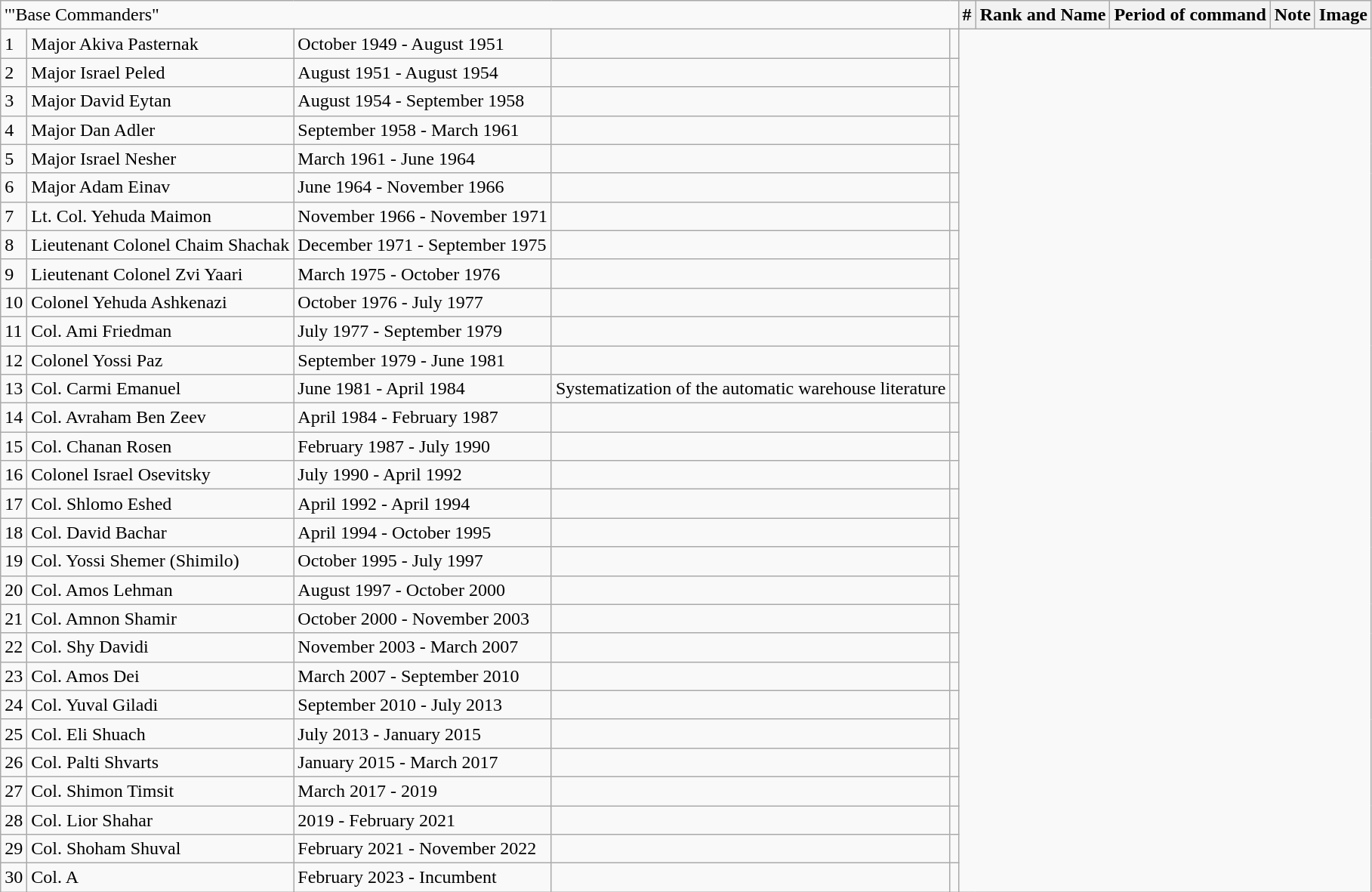<table border="1" align="center""| class="wikitable mw-collapsible mw-collapsed">
<tr>
<td colspan="6">'"Base Commanders"</td>
<th>#</th>
<th>Rank and Name</th>
<th>Period of command</th>
<th>Note</th>
<th>Image</th>
</tr>
<tr>
<td>1</td>
<td>Major Akiva Pasternak</td>
<td>October 1949 - August 1951</td>
<td></td>
<td></td>
</tr>
<tr>
<td>2</td>
<td>Major Israel Peled</td>
<td>August 1951 - August 1954</td>
<td></td>
<td></td>
</tr>
<tr>
<td>3</td>
<td>Major David Eytan</td>
<td>August 1954 - September 1958</td>
<td></td>
<td></td>
</tr>
<tr>
<td>4</td>
<td>Major Dan Adler</td>
<td>September 1958 - March 1961</td>
<td></td>
<td></td>
</tr>
<tr>
<td>5</td>
<td>Major Israel Nesher</td>
<td>March 1961 - June 1964</td>
<td></td>
<td></td>
</tr>
<tr>
<td>6</td>
<td>Major Adam Einav</td>
<td>June 1964 - November 1966</td>
<td></td>
<td></td>
</tr>
<tr>
<td>7</td>
<td>Lt. Col. Yehuda Maimon</td>
<td>November 1966 - November 1971</td>
<td></td>
<td></td>
</tr>
<tr>
<td>8</td>
<td>Lieutenant Colonel Chaim Shachak</td>
<td>December 1971 - September 1975</td>
<td></td>
<td></td>
</tr>
<tr>
<td>9</td>
<td>Lieutenant Colonel Zvi Yaari</td>
<td>March 1975 - October 1976</td>
<td></td>
<td></td>
</tr>
<tr>
<td>10</td>
<td>Colonel Yehuda Ashkenazi</td>
<td>October 1976 - July 1977</td>
<td></td>
<td></td>
</tr>
<tr>
<td>11</td>
<td>Col. Ami Friedman</td>
<td>July 1977 - September 1979</td>
<td></td>
<td></td>
</tr>
<tr>
<td>12</td>
<td>Colonel Yossi Paz</td>
<td>September 1979 - June 1981</td>
<td></td>
<td></td>
</tr>
<tr>
<td>13</td>
<td>Col. Carmi Emanuel</td>
<td>June 1981 - April 1984</td>
<td>Systematization of the automatic warehouse literature</td>
<td></td>
</tr>
<tr>
<td>14</td>
<td>Col. Avraham Ben Zeev</td>
<td>April 1984 - February 1987</td>
<td></td>
<td></td>
</tr>
<tr>
<td>15</td>
<td>Col. Chanan Rosen</td>
<td>February 1987 - July 1990</td>
<td></td>
<td></td>
</tr>
<tr>
<td>16</td>
<td>Colonel Israel Osevitsky</td>
<td>July 1990 - April 1992</td>
<td></td>
<td></td>
</tr>
<tr>
<td>17</td>
<td>Col. Shlomo Eshed</td>
<td>April 1992 - April 1994</td>
<td></td>
<td></td>
</tr>
<tr>
<td>18</td>
<td>Col. David Bachar</td>
<td>April 1994 - October 1995</td>
<td></td>
<td></td>
</tr>
<tr>
<td>19</td>
<td>Col. Yossi Shemer (Shimilo)</td>
<td>October 1995 - July 1997</td>
<td></td>
<td></td>
</tr>
<tr>
<td>20</td>
<td>Col. Amos Lehman</td>
<td>August 1997 - October 2000</td>
<td></td>
<td></td>
</tr>
<tr>
<td>21</td>
<td>Col. Amnon Shamir</td>
<td>October 2000 - November 2003</td>
<td></td>
<td></td>
</tr>
<tr>
<td>22</td>
<td>Col. Shy Davidi</td>
<td>November 2003 - March 2007</td>
<td></td>
<td></td>
</tr>
<tr>
<td>23</td>
<td>Col. Amos Dei</td>
<td>March 2007 - September 2010</td>
<td></td>
<td></td>
</tr>
<tr>
<td>24</td>
<td>Col. Yuval Giladi</td>
<td>September 2010 - July 2013</td>
<td></td>
<td></td>
</tr>
<tr>
<td>25</td>
<td>Col. Eli Shuach</td>
<td>July 2013 - January 2015</td>
<td></td>
<td></td>
</tr>
<tr>
<td>26</td>
<td>Col. Palti Shvarts</td>
<td>January 2015 - March 2017</td>
<td></td>
<td></td>
</tr>
<tr>
<td>27</td>
<td>Col. Shimon Timsit</td>
<td>March 2017 - 2019</td>
<td></td>
<td></td>
</tr>
<tr>
<td>28</td>
<td>Col. Lior Shahar</td>
<td>2019 - February 2021</td>
<td></td>
<td></td>
</tr>
<tr>
<td>29</td>
<td>Col. Shoham Shuval</td>
<td>February 2021 - November 2022</td>
<td></td>
<td></td>
</tr>
<tr>
<td>30</td>
<td>Col. A</td>
<td>February 2023 - Incumbent</td>
<td></td>
<td></td>
</tr>
</table>
